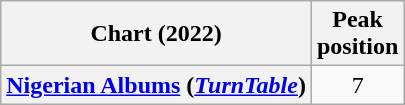<table class="wikitable plainrowheaders" style="text-align:center">
<tr>
<th scope="col">Chart (2022)</th>
<th scope="col">Peak<br>position</th>
</tr>
<tr>
<th scope="row"><a href='#'>Nigerian Albums</a> (<em><a href='#'>TurnTable</a></em>)</th>
<td>7</td>
</tr>
</table>
